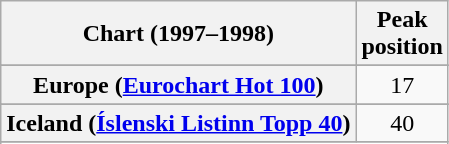<table class="wikitable sortable plainrowheaders">
<tr>
<th scope="col">Chart (1997–1998)</th>
<th scope="col">Peak<br>position</th>
</tr>
<tr>
</tr>
<tr>
</tr>
<tr>
</tr>
<tr>
<th scope="row">Europe (<a href='#'>Eurochart Hot 100</a>)</th>
<td align="center">17</td>
</tr>
<tr>
</tr>
<tr>
<th scope="row">Iceland (<a href='#'>Íslenski Listinn Topp 40</a>)</th>
<td align="center">40</td>
</tr>
<tr>
</tr>
<tr>
</tr>
<tr>
</tr>
<tr>
</tr>
<tr>
</tr>
<tr>
</tr>
<tr>
</tr>
<tr>
</tr>
<tr>
</tr>
</table>
